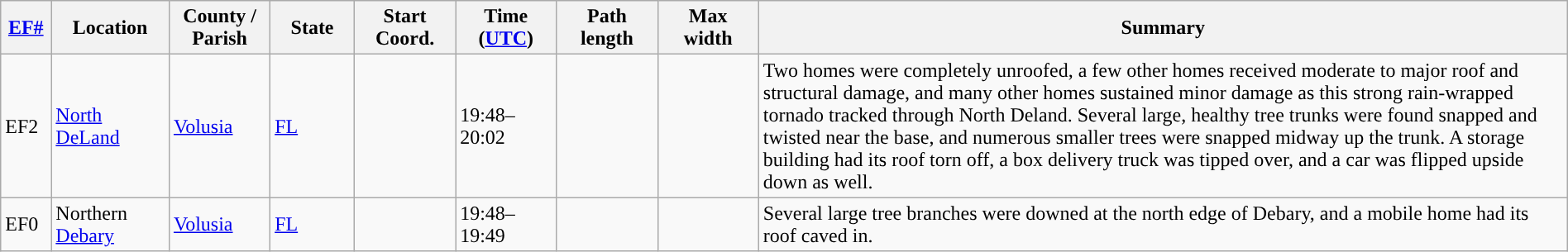<table class="wikitable sortable" style="width:100%;">
<tr>
<th scope="col"  style="width:3%; text-align:center;"><a href='#'>EF#</a></th>
<th scope="col"  style="width:7%; text-align:center;" class="unsortable">Location</th>
<th scope="col"  style="width:6%; text-align:center;" class="unsortable">County / Parish</th>
<th scope="col"  style="width:5%; text-align:center;">State</th>
<th scope="col"  style="width:6%; text-align:center;">Start Coord.</th>
<th scope="col"  style="width:6%; text-align:center;">Time (<a href='#'>UTC</a>)</th>
<th scope="col"  style="width:6%; text-align:center;">Path length</th>
<th scope="col"  style="width:6%; text-align:center;">Max width</th>
<th scope="col" class="unsortable" style="width:48%; text-align:center;">Summary</th>
</tr>
<tr>
<td>EF2</td>
<td><a href='#'>North DeLand</a></td>
<td><a href='#'>Volusia</a></td>
<td><a href='#'>FL</a></td>
<td></td>
<td>19:48–20:02</td>
<td></td>
<td></td>
<td>Two homes were completely unroofed, a few other homes received moderate to major roof and structural damage, and many other homes sustained minor damage as this strong rain-wrapped tornado tracked through North Deland. Several large, healthy tree trunks were found snapped and twisted near the base, and numerous smaller trees were snapped midway up the trunk. A storage building had its roof torn off, a box delivery truck was tipped over, and a car was flipped upside down as well.</td>
</tr>
<tr>
<td>EF0</td>
<td>Northern <a href='#'>Debary</a></td>
<td><a href='#'>Volusia</a></td>
<td><a href='#'>FL</a></td>
<td></td>
<td>19:48–19:49</td>
<td></td>
<td></td>
<td>Several large tree branches were downed at the north edge of Debary, and a mobile home had its roof caved in.</td>
</tr>
</table>
